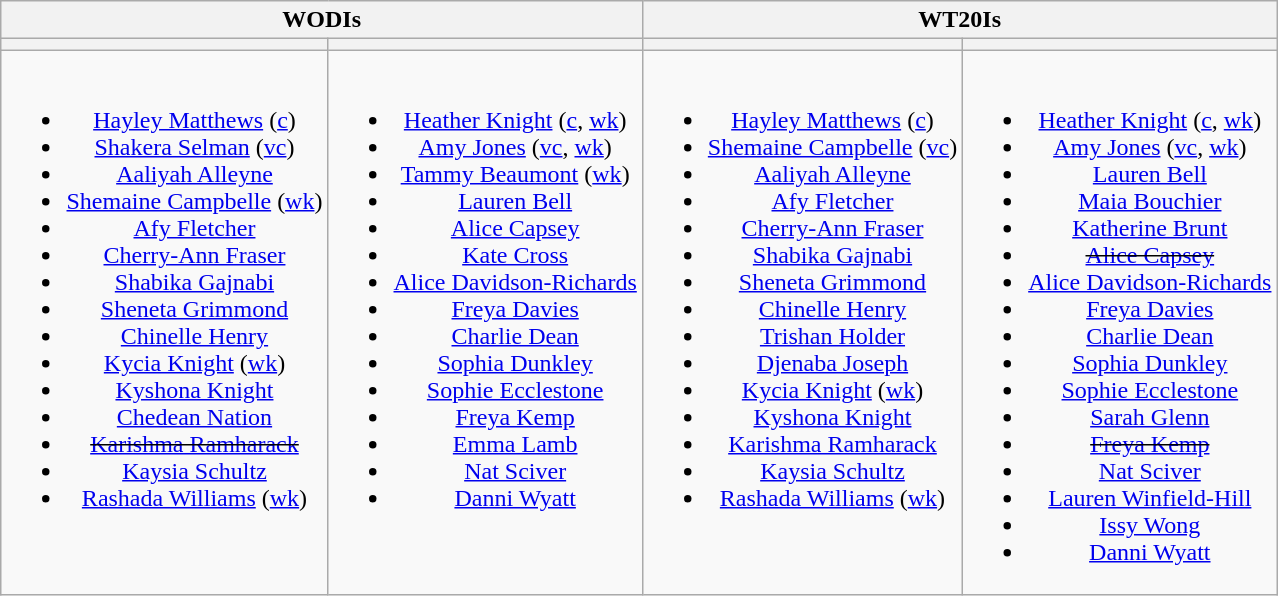<table class="wikitable" style="text-align:center; margin:auto">
<tr>
<th colspan=2>WODIs</th>
<th colspan=2>WT20Is</th>
</tr>
<tr>
<th></th>
<th></th>
<th></th>
<th></th>
</tr>
<tr style="vertical-align:top">
<td><br><ul><li><a href='#'>Hayley Matthews</a> (<a href='#'>c</a>)</li><li><a href='#'>Shakera Selman</a> (<a href='#'>vc</a>)</li><li><a href='#'>Aaliyah Alleyne</a></li><li><a href='#'>Shemaine Campbelle</a> (<a href='#'>wk</a>)</li><li><a href='#'>Afy Fletcher</a></li><li><a href='#'>Cherry-Ann Fraser</a></li><li><a href='#'>Shabika Gajnabi</a></li><li><a href='#'>Sheneta Grimmond</a></li><li><a href='#'>Chinelle Henry</a></li><li><a href='#'>Kycia Knight</a> (<a href='#'>wk</a>)</li><li><a href='#'>Kyshona Knight</a></li><li><a href='#'>Chedean Nation</a></li><li><s><a href='#'>Karishma Ramharack</a></s></li><li><a href='#'>Kaysia Schultz</a></li><li><a href='#'>Rashada Williams</a> (<a href='#'>wk</a>)</li></ul></td>
<td><br><ul><li><a href='#'>Heather Knight</a> (<a href='#'>c</a>, <a href='#'>wk</a>)</li><li><a href='#'>Amy Jones</a>  (<a href='#'>vc</a>, <a href='#'>wk</a>)</li><li><a href='#'>Tammy Beaumont</a> (<a href='#'>wk</a>)</li><li><a href='#'>Lauren Bell</a></li><li><a href='#'>Alice Capsey</a></li><li><a href='#'>Kate Cross</a></li><li><a href='#'>Alice Davidson-Richards</a></li><li><a href='#'>Freya Davies</a></li><li><a href='#'>Charlie Dean</a></li><li><a href='#'>Sophia Dunkley</a></li><li><a href='#'>Sophie Ecclestone</a></li><li><a href='#'>Freya Kemp</a></li><li><a href='#'>Emma Lamb</a></li><li><a href='#'>Nat Sciver</a></li><li><a href='#'>Danni Wyatt</a></li></ul></td>
<td><br><ul><li><a href='#'>Hayley Matthews</a> (<a href='#'>c</a>)</li><li><a href='#'>Shemaine Campbelle</a> (<a href='#'>vc</a>)</li><li><a href='#'>Aaliyah Alleyne</a></li><li><a href='#'>Afy Fletcher</a></li><li><a href='#'>Cherry-Ann Fraser</a></li><li><a href='#'>Shabika Gajnabi</a></li><li><a href='#'>Sheneta Grimmond</a></li><li><a href='#'>Chinelle Henry</a></li><li><a href='#'>Trishan Holder</a></li><li><a href='#'>Djenaba Joseph</a></li><li><a href='#'>Kycia Knight</a> (<a href='#'>wk</a>)</li><li><a href='#'>Kyshona Knight</a></li><li><a href='#'>Karishma Ramharack</a></li><li><a href='#'>Kaysia Schultz</a></li><li><a href='#'>Rashada Williams</a> (<a href='#'>wk</a>)</li></ul></td>
<td><br><ul><li><a href='#'>Heather Knight</a> (<a href='#'>c</a>, <a href='#'>wk</a>)</li><li><a href='#'>Amy Jones</a>  (<a href='#'>vc</a>, <a href='#'>wk</a>)</li><li><a href='#'>Lauren Bell</a></li><li><a href='#'>Maia Bouchier</a></li><li><a href='#'>Katherine Brunt</a></li><li><s><a href='#'>Alice Capsey</a></s></li><li><a href='#'>Alice Davidson-Richards</a></li><li><a href='#'>Freya Davies</a></li><li><a href='#'>Charlie Dean</a></li><li><a href='#'>Sophia Dunkley</a></li><li><a href='#'>Sophie Ecclestone</a></li><li><a href='#'>Sarah Glenn</a></li><li><s><a href='#'>Freya Kemp</a></s></li><li><a href='#'>Nat Sciver</a></li><li><a href='#'>Lauren Winfield-Hill</a></li><li><a href='#'>Issy Wong</a></li><li><a href='#'>Danni Wyatt</a></li></ul></td>
</tr>
</table>
